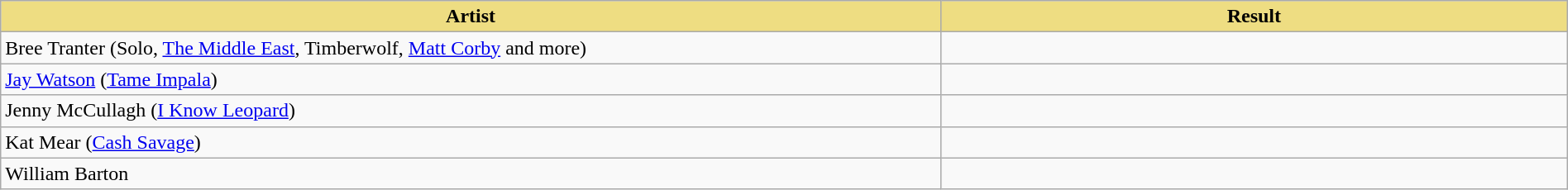<table class="wikitable" width=100%>
<tr>
<th style="width:15%;background:#EEDD82;">Artist</th>
<th style="width:10%;background:#EEDD82;">Result</th>
</tr>
<tr>
<td>Bree Tranter (Solo, <a href='#'>The Middle East</a>, Timberwolf, <a href='#'>Matt Corby</a> and more)</td>
<td></td>
</tr>
<tr>
<td><a href='#'>Jay Watson</a> (<a href='#'>Tame Impala</a>)</td>
<td></td>
</tr>
<tr>
<td>Jenny McCullagh (<a href='#'>I Know Leopard</a>)</td>
<td></td>
</tr>
<tr>
<td>Kat Mear (<a href='#'>Cash Savage</a>)</td>
<td></td>
</tr>
<tr>
<td>William Barton</td>
<td></td>
</tr>
</table>
